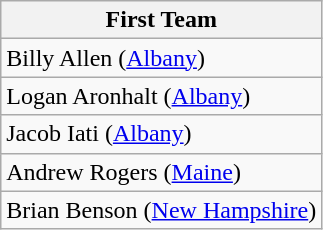<table class="wikitable">
<tr>
<th>First Team</th>
</tr>
<tr>
<td>Billy Allen (<a href='#'>Albany</a>)</td>
</tr>
<tr>
<td>Logan Aronhalt (<a href='#'>Albany</a>)</td>
</tr>
<tr>
<td>Jacob Iati (<a href='#'>Albany</a>)</td>
</tr>
<tr>
<td>Andrew Rogers (<a href='#'>Maine</a>)</td>
</tr>
<tr>
<td>Brian Benson (<a href='#'>New Hampshire</a>)</td>
</tr>
</table>
